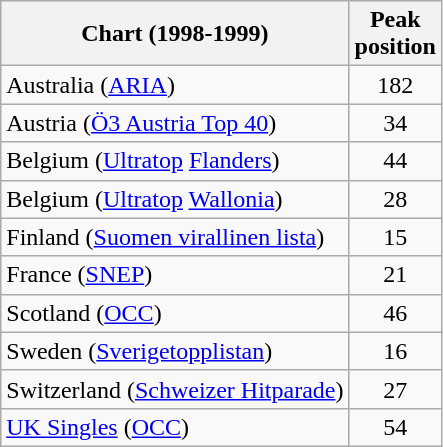<table class="wikitable">
<tr>
<th>Chart (1998-1999)</th>
<th>Peak<br>position</th>
</tr>
<tr>
<td>Australia (<a href='#'>ARIA</a>)</td>
<td align="center">182</td>
</tr>
<tr>
<td>Austria (<a href='#'>Ö3 Austria Top 40</a>)</td>
<td align="center">34</td>
</tr>
<tr>
<td>Belgium (<a href='#'>Ultratop</a> <a href='#'>Flanders</a>)</td>
<td align="center">44</td>
</tr>
<tr>
<td>Belgium (<a href='#'>Ultratop</a> <a href='#'>Wallonia</a>)</td>
<td align="center">28</td>
</tr>
<tr>
<td>Finland (<a href='#'>Suomen virallinen lista</a>)</td>
<td align="center">15</td>
</tr>
<tr>
<td>France (<a href='#'>SNEP</a>)</td>
<td align="center">21</td>
</tr>
<tr>
<td>Scotland (<a href='#'>OCC</a>)</td>
<td align="center">46</td>
</tr>
<tr>
<td>Sweden (<a href='#'>Sverigetopplistan</a>)</td>
<td align="center">16</td>
</tr>
<tr>
<td>Switzerland (<a href='#'>Schweizer Hitparade</a>)</td>
<td align="center">27</td>
</tr>
<tr>
<td><a href='#'>UK Singles</a> (<a href='#'>OCC</a>)</td>
<td align="center">54</td>
</tr>
</table>
